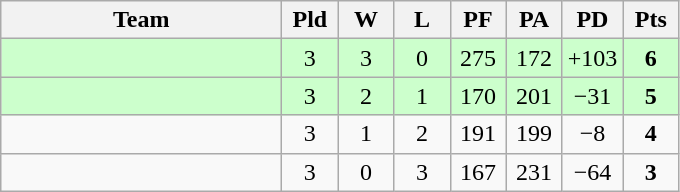<table class=wikitable style="text-align:center">
<tr>
<th width=180>Team</th>
<th width=30>Pld</th>
<th width=30>W</th>
<th width=30>L</th>
<th width=30>PF</th>
<th width=30>PA</th>
<th width=30>PD</th>
<th width=30>Pts</th>
</tr>
<tr align=center bgcolor="#ccffcc">
<td align=left></td>
<td>3</td>
<td>3</td>
<td>0</td>
<td>275</td>
<td>172</td>
<td>+103</td>
<td><strong>6</strong></td>
</tr>
<tr align=center bgcolor="#ccffcc">
<td align=left></td>
<td>3</td>
<td>2</td>
<td>1</td>
<td>170</td>
<td>201</td>
<td>−31</td>
<td><strong>5</strong></td>
</tr>
<tr align=center>
<td align=left></td>
<td>3</td>
<td>1</td>
<td>2</td>
<td>191</td>
<td>199</td>
<td>−8</td>
<td><strong>4</strong></td>
</tr>
<tr align=center>
<td align=left></td>
<td>3</td>
<td>0</td>
<td>3</td>
<td>167</td>
<td>231</td>
<td>−64</td>
<td><strong>3</strong></td>
</tr>
</table>
